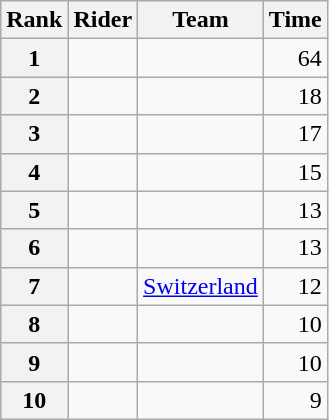<table class="wikitable" margin-bottom:0;">
<tr>
<th scope="col">Rank</th>
<th scope="col">Rider</th>
<th scope="col">Team</th>
<th scope="col">Time</th>
</tr>
<tr>
<th scope="row">1</th>
<td> </td>
<td></td>
<td align="right">64</td>
</tr>
<tr>
<th scope="row">2</th>
<td></td>
<td></td>
<td align="right">18</td>
</tr>
<tr>
<th scope="row">3</th>
<td> </td>
<td></td>
<td align="right">17</td>
</tr>
<tr>
<th scope="row">4</th>
<td></td>
<td></td>
<td align="right">15</td>
</tr>
<tr>
<th scope="row">5</th>
<td></td>
<td></td>
<td align="right">13</td>
</tr>
<tr>
<th scope="row">6</th>
<td></td>
<td></td>
<td align="right">13</td>
</tr>
<tr>
<th scope="row">7</th>
<td></td>
<td><a href='#'>Switzerland</a></td>
<td align="right">12</td>
</tr>
<tr>
<th scope="row">8</th>
<td></td>
<td></td>
<td align="right">10</td>
</tr>
<tr>
<th scope="row">9</th>
<td></td>
<td></td>
<td align="right">10</td>
</tr>
<tr>
<th scope="row">10</th>
<td></td>
<td></td>
<td align="right">9</td>
</tr>
</table>
